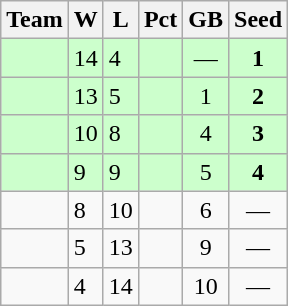<table class=wikitable>
<tr>
<th>Team</th>
<th>W</th>
<th>L</th>
<th>Pct</th>
<th>GB</th>
<th>Seed</th>
</tr>
<tr bgcolor=ccffcc>
<td></td>
<td>14</td>
<td>4</td>
<td></td>
<td style="text-align:center;">—</td>
<td style="text-align:center;"><strong>1</strong></td>
</tr>
<tr bgcolor=ccffcc>
<td></td>
<td>13</td>
<td>5</td>
<td></td>
<td style="text-align:center;">1</td>
<td style="text-align:center;"><strong>2</strong></td>
</tr>
<tr bgcolor=ccffcc>
<td></td>
<td>10</td>
<td>8</td>
<td></td>
<td style="text-align:center;">4</td>
<td style="text-align:center;"><strong>3</strong></td>
</tr>
<tr bgcolor=ccffcc>
<td></td>
<td>9</td>
<td>9</td>
<td></td>
<td style="text-align:center;">5</td>
<td style="text-align:center;"><strong>4</strong></td>
</tr>
<tr>
<td></td>
<td>8</td>
<td>10</td>
<td></td>
<td style="text-align:center;">6</td>
<td style="text-align:center;">—</td>
</tr>
<tr>
<td></td>
<td>5</td>
<td>13</td>
<td></td>
<td style="text-align:center;">9</td>
<td style="text-align:center;">—</td>
</tr>
<tr>
<td></td>
<td>4</td>
<td>14</td>
<td></td>
<td style="text-align:center;">10</td>
<td style="text-align:center;">—</td>
</tr>
</table>
